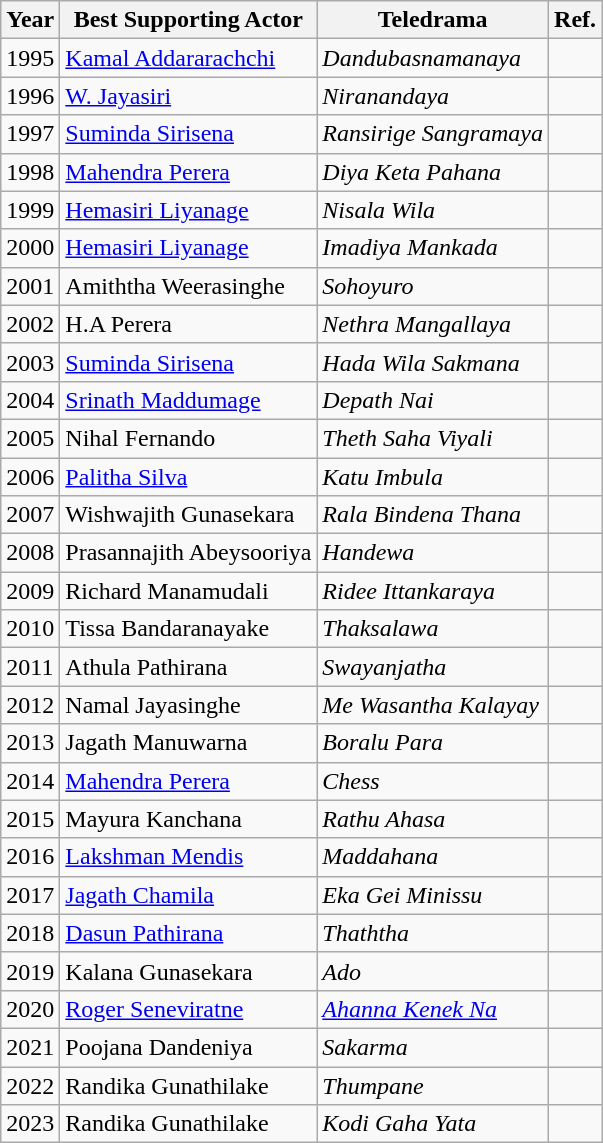<table class="wikitable">
<tr>
<th>Year</th>
<th>Best Supporting Actor</th>
<th>Teledrama</th>
<th>Ref.</th>
</tr>
<tr>
<td>1995</td>
<td><a href='#'>Kamal Addararachchi</a></td>
<td><em>Dandubasnamanaya</em></td>
<td></td>
</tr>
<tr>
<td>1996</td>
<td><a href='#'>W. Jayasiri</a></td>
<td><em>Niranandaya</em></td>
<td></td>
</tr>
<tr>
<td>1997</td>
<td><a href='#'>Suminda Sirisena</a></td>
<td><em>Ransirige Sangramaya</em></td>
<td></td>
</tr>
<tr>
<td>1998</td>
<td><a href='#'>Mahendra Perera</a></td>
<td><em>Diya Keta Pahana</em></td>
<td></td>
</tr>
<tr>
<td>1999</td>
<td><a href='#'>Hemasiri Liyanage</a></td>
<td><em>Nisala Wila</em></td>
<td></td>
</tr>
<tr>
<td>2000</td>
<td><a href='#'>Hemasiri Liyanage</a></td>
<td><em>Imadiya Mankada</em></td>
<td></td>
</tr>
<tr>
<td>2001</td>
<td>Amiththa Weerasinghe</td>
<td><em>Sohoyuro</em></td>
<td></td>
</tr>
<tr>
<td>2002</td>
<td>H.A Perera</td>
<td><em>Nethra Mangallaya</em></td>
<td></td>
</tr>
<tr>
<td>2003</td>
<td><a href='#'>Suminda Sirisena</a></td>
<td><em>Hada Wila Sakmana</em></td>
<td></td>
</tr>
<tr>
<td>2004</td>
<td><a href='#'>Srinath Maddumage</a></td>
<td><em>Depath Nai</em></td>
<td></td>
</tr>
<tr>
<td>2005</td>
<td>Nihal Fernando</td>
<td><em>Theth Saha Viyali</em></td>
<td></td>
</tr>
<tr>
<td>2006</td>
<td><a href='#'>Palitha Silva</a></td>
<td><em>Katu Imbula</em></td>
<td></td>
</tr>
<tr>
<td>2007</td>
<td>Wishwajith Gunasekara</td>
<td><em>Rala Bindena Thana</em></td>
<td></td>
</tr>
<tr>
<td>2008</td>
<td>Prasannajith Abeysooriya</td>
<td><em>Handewa</em></td>
<td></td>
</tr>
<tr>
<td>2009</td>
<td>Richard Manamudali</td>
<td><em>Ridee Ittankaraya</em></td>
<td></td>
</tr>
<tr>
<td>2010</td>
<td>Tissa Bandaranayake</td>
<td><em>Thaksalawa</em></td>
<td></td>
</tr>
<tr>
<td>2011</td>
<td>Athula Pathirana</td>
<td><em>Swayanjatha</em></td>
<td></td>
</tr>
<tr>
<td>2012</td>
<td>Namal Jayasinghe</td>
<td><em>Me Wasantha Kalayay</em></td>
<td></td>
</tr>
<tr>
<td>2013</td>
<td>Jagath Manuwarna</td>
<td><em>Boralu Para</em></td>
<td></td>
</tr>
<tr>
<td>2014</td>
<td><a href='#'>Mahendra Perera</a></td>
<td><em>Chess</em></td>
<td></td>
</tr>
<tr>
<td>2015</td>
<td>Mayura Kanchana</td>
<td><em>Rathu Ahasa</em></td>
<td></td>
</tr>
<tr>
<td>2016</td>
<td><a href='#'>Lakshman Mendis</a></td>
<td><em>Maddahana</em></td>
<td></td>
</tr>
<tr>
<td>2017</td>
<td><a href='#'>Jagath Chamila</a></td>
<td><em>Eka Gei Minissu</em></td>
<td></td>
</tr>
<tr>
<td>2018</td>
<td><a href='#'>Dasun Pathirana</a></td>
<td><em>Thaththa</em></td>
<td></td>
</tr>
<tr>
<td>2019</td>
<td>Kalana Gunasekara</td>
<td><em>Ado</em></td>
<td></td>
</tr>
<tr>
<td>2020</td>
<td><a href='#'>Roger Seneviratne</a></td>
<td><em><a href='#'>Ahanna Kenek Na</a></em></td>
<td></td>
</tr>
<tr>
<td>2021</td>
<td>Poojana Dandeniya</td>
<td><em>Sakarma</em></td>
<td></td>
</tr>
<tr>
<td>2022</td>
<td>Randika Gunathilake</td>
<td><em>Thumpane</em></td>
<td></td>
</tr>
<tr>
<td>2023</td>
<td>Randika Gunathilake</td>
<td><em>Kodi Gaha Yata</em></td>
<td></td>
</tr>
</table>
